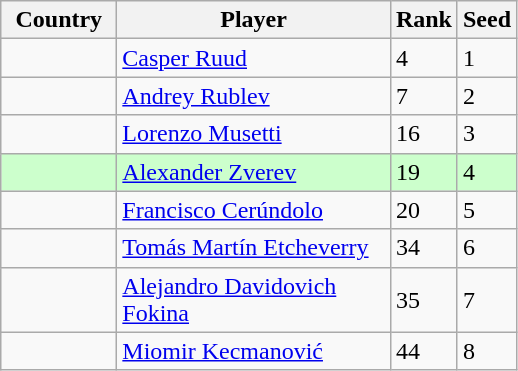<table class="wikitable nowrap">
<tr>
<th width="70">Country</th>
<th width="175">Player</th>
<th>Rank</th>
<th>Seed</th>
</tr>
<tr>
<td></td>
<td><a href='#'>Casper Ruud</a></td>
<td>4</td>
<td>1</td>
</tr>
<tr>
<td></td>
<td><a href='#'>Andrey Rublev</a></td>
<td>7</td>
<td>2</td>
</tr>
<tr>
<td></td>
<td><a href='#'>Lorenzo Musetti</a></td>
<td>16</td>
<td>3</td>
</tr>
<tr bgcolor=#cfc>
<td></td>
<td><a href='#'>Alexander Zverev</a></td>
<td>19</td>
<td>4</td>
</tr>
<tr>
<td></td>
<td><a href='#'>Francisco Cerúndolo</a></td>
<td>20</td>
<td>5</td>
</tr>
<tr>
<td></td>
<td><a href='#'>Tomás Martín Etcheverry</a></td>
<td>34</td>
<td>6</td>
</tr>
<tr>
<td></td>
<td><a href='#'>Alejandro Davidovich Fokina</a></td>
<td>35</td>
<td>7</td>
</tr>
<tr>
<td></td>
<td><a href='#'>Miomir Kecmanović</a></td>
<td>44</td>
<td>8</td>
</tr>
</table>
